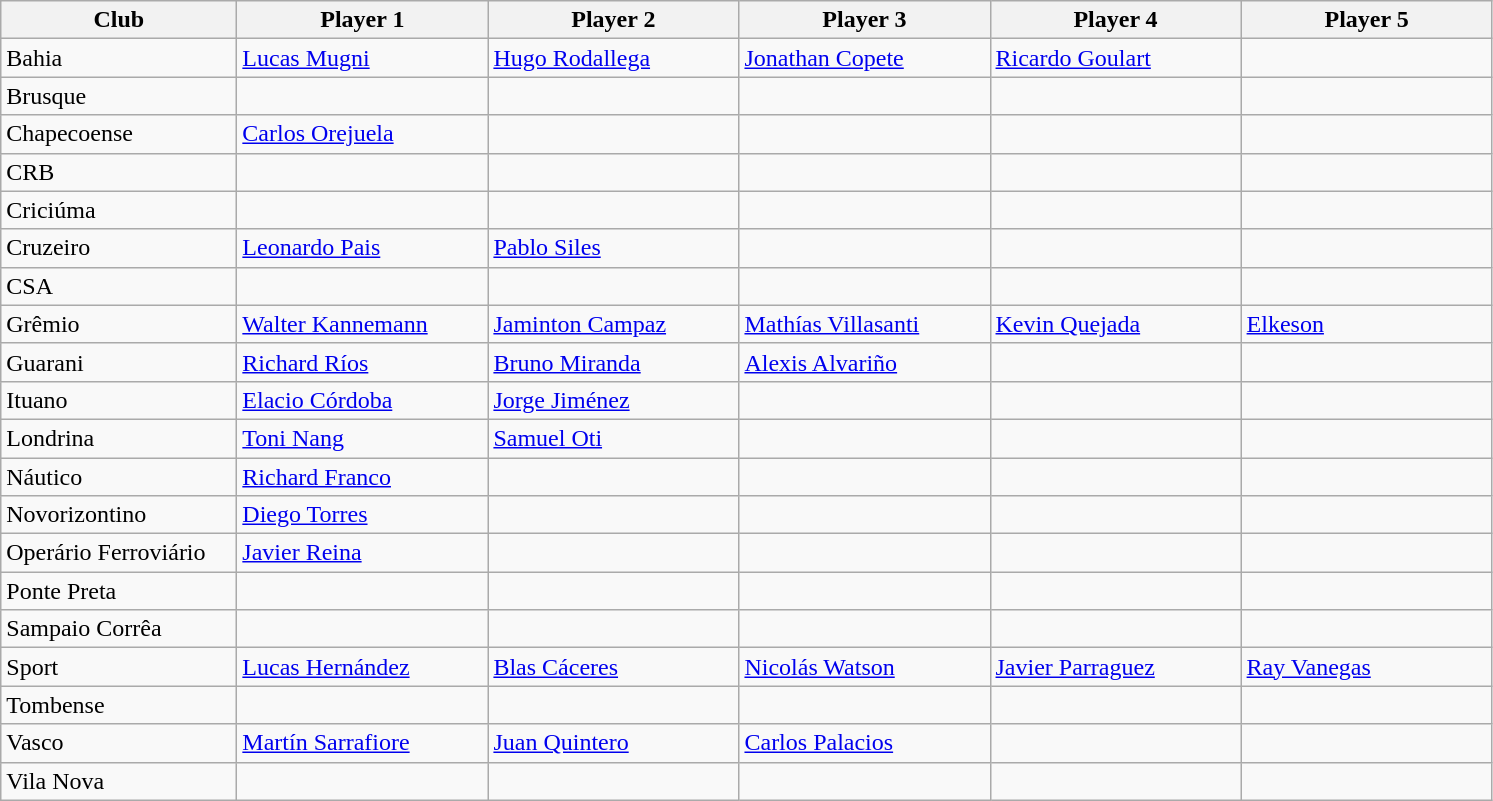<table class="wikitable sortable">
<tr>
<th style="width:150px;">Club</th>
<th style="width:160px;">Player 1</th>
<th style="width:160px;">Player 2</th>
<th style="width:160px;">Player 3</th>
<th style="width:160px;">Player 4</th>
<th style="width:160px;">Player 5</th>
</tr>
<tr>
<td>Bahia</td>
<td> <a href='#'>Lucas Mugni</a></td>
<td> <a href='#'>Hugo Rodallega</a></td>
<td> <a href='#'>Jonathan Copete</a></td>
<td> <a href='#'>Ricardo Goulart</a></td>
<td></td>
</tr>
<tr>
<td>Brusque</td>
<td></td>
<td></td>
<td></td>
<td></td>
<td></td>
</tr>
<tr>
<td>Chapecoense</td>
<td> <a href='#'>Carlos Orejuela</a></td>
<td></td>
<td></td>
<td></td>
<td></td>
</tr>
<tr>
<td>CRB</td>
<td></td>
<td></td>
<td></td>
<td></td>
<td></td>
</tr>
<tr>
<td>Criciúma</td>
<td></td>
<td></td>
<td></td>
<td></td>
<td></td>
</tr>
<tr>
<td>Cruzeiro</td>
<td> <a href='#'>Leonardo Pais</a></td>
<td> <a href='#'>Pablo Siles</a></td>
<td></td>
<td></td>
<td></td>
</tr>
<tr>
<td>CSA</td>
<td></td>
<td></td>
<td></td>
<td></td>
<td></td>
</tr>
<tr>
<td>Grêmio</td>
<td> <a href='#'>Walter Kannemann</a></td>
<td> <a href='#'>Jaminton Campaz</a></td>
<td> <a href='#'>Mathías Villasanti</a></td>
<td> <a href='#'>Kevin Quejada</a></td>
<td> <a href='#'>Elkeson</a></td>
</tr>
<tr>
<td>Guarani</td>
<td> <a href='#'>Richard Ríos</a></td>
<td> <a href='#'>Bruno Miranda</a></td>
<td> <a href='#'>Alexis Alvariño</a></td>
<td></td>
<td></td>
</tr>
<tr>
<td>Ituano</td>
<td> <a href='#'>Elacio Córdoba</a></td>
<td> <a href='#'>Jorge Jiménez</a></td>
<td></td>
<td></td>
<td></td>
</tr>
<tr>
<td>Londrina</td>
<td> <a href='#'>Toni Nang</a></td>
<td> <a href='#'>Samuel Oti</a></td>
<td></td>
<td></td>
<td></td>
</tr>
<tr>
<td>Náutico</td>
<td> <a href='#'>Richard Franco</a></td>
<td></td>
<td></td>
<td></td>
<td></td>
</tr>
<tr>
<td>Novorizontino</td>
<td> <a href='#'>Diego Torres</a></td>
<td></td>
<td></td>
<td></td>
<td></td>
</tr>
<tr>
<td>Operário Ferroviário</td>
<td> <a href='#'>Javier Reina</a></td>
<td></td>
<td></td>
<td></td>
<td></td>
</tr>
<tr>
<td>Ponte Preta</td>
<td></td>
<td></td>
<td></td>
<td></td>
<td></td>
</tr>
<tr>
<td>Sampaio Corrêa</td>
<td></td>
<td></td>
<td></td>
<td></td>
<td></td>
</tr>
<tr>
<td>Sport</td>
<td> <a href='#'>Lucas Hernández</a></td>
<td> <a href='#'>Blas Cáceres</a></td>
<td> <a href='#'>Nicolás Watson</a></td>
<td> <a href='#'>Javier Parraguez</a></td>
<td> <a href='#'>Ray Vanegas</a></td>
</tr>
<tr>
<td>Tombense</td>
<td></td>
<td></td>
<td></td>
<td></td>
<td></td>
</tr>
<tr>
<td>Vasco</td>
<td> <a href='#'>Martín Sarrafiore</a></td>
<td> <a href='#'>Juan Quintero</a></td>
<td> <a href='#'>Carlos Palacios</a></td>
<td></td>
<td></td>
</tr>
<tr>
<td>Vila Nova</td>
<td></td>
<td></td>
<td></td>
<td></td>
<td></td>
</tr>
</table>
